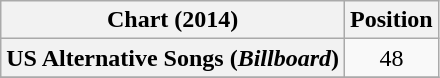<table class="wikitable plainrowheaders sortable">
<tr>
<th>Chart (2014)</th>
<th>Position</th>
</tr>
<tr>
<th scope="row">US Alternative Songs (<em>Billboard</em>)</th>
<td style="text-align:center;">48</td>
</tr>
<tr>
</tr>
</table>
